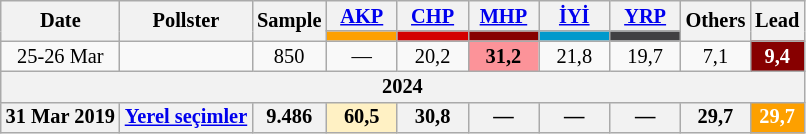<table class="wikitable mw-collapsible" style="text-align:center; font-size:85%; line-height:14px;">
<tr>
<th rowspan="2">Date</th>
<th rowspan="2">Pollster</th>
<th rowspan="2">Sample</th>
<th style="width:3em;"><a href='#'>AKP</a></th>
<th style="width:3em;"><a href='#'>CHP</a></th>
<th style="width:3em;"><a href='#'>MHP</a></th>
<th style="width:3em;"><a href='#'>İYİ</a></th>
<th style="width:3em;"><a href='#'>YRP</a></th>
<th rowspan="2">Others</th>
<th rowspan="2">Lead</th>
</tr>
<tr>
<th style="background:#fda000;"></th>
<th style="background:#d40000;"></th>
<th style="background:#870000;"></th>
<th style="background:#0099cc;"></th>
<th style="background:#414042;"></th>
</tr>
<tr>
<td>25-26 Mar</td>
<td></td>
<td>850</td>
<td>—</td>
<td>20,2</td>
<td style="background:#fc9399"><strong>31,2</strong></td>
<td>21,8</td>
<td>19,7</td>
<td>7,1</td>
<th style="background:#870000; color:white;">9,4</th>
</tr>
<tr>
<th colspan="10">2024</th>
</tr>
<tr>
<th>31 Mar 2019</th>
<th><a href='#'>Yerel seçimler</a></th>
<th><strong>9.486</strong></th>
<th style="background:#FFF1C4">60,5</th>
<th>30,8</th>
<th>—</th>
<th>—</th>
<th>—</th>
<th>29,7</th>
<th style="background:#fda000; color:white;">29,7</th>
</tr>
</table>
